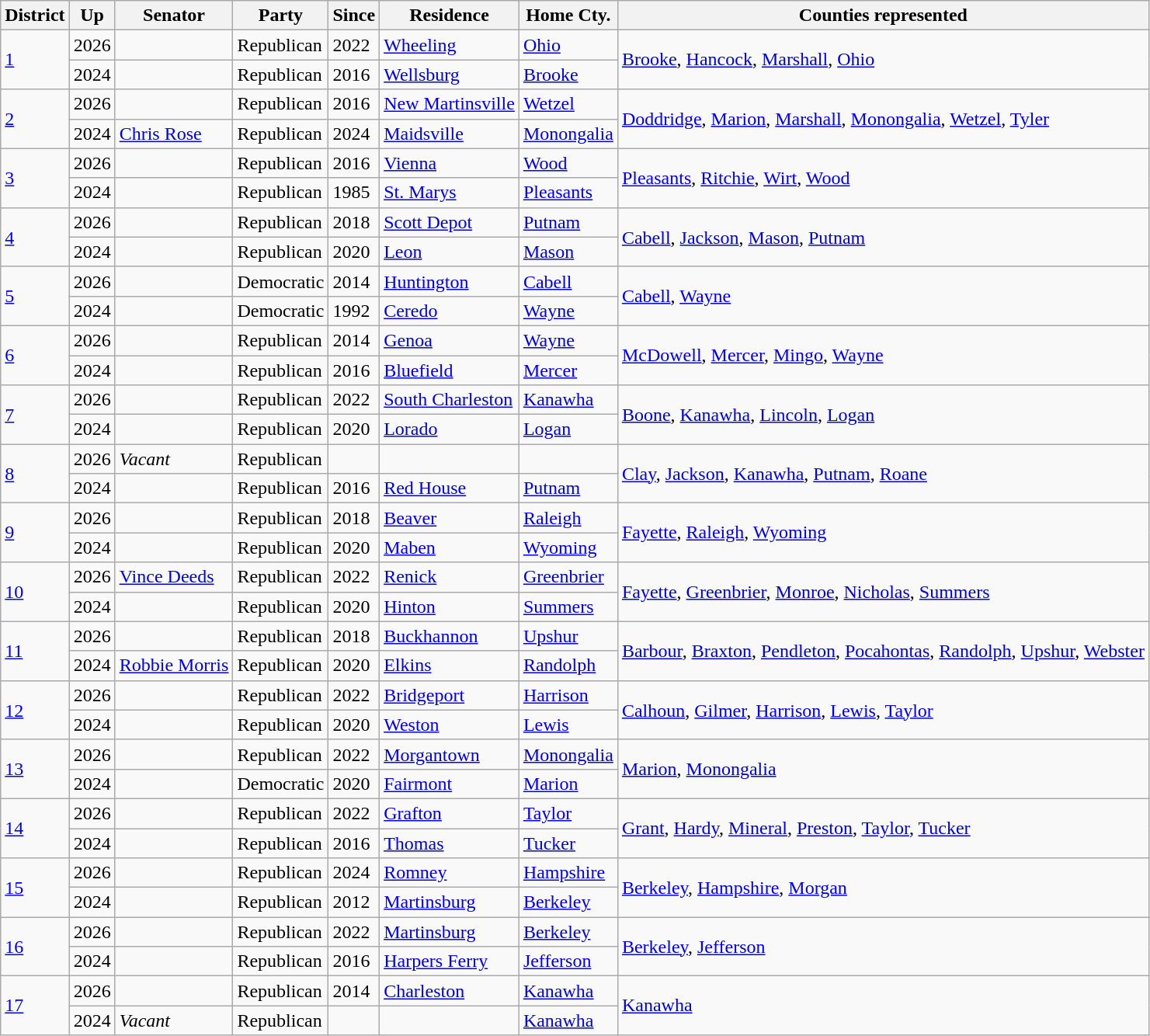<table class="sortable wikitable">
<tr>
<th>District</th>
<th>Up</th>
<th>Senator</th>
<th>Party</th>
<th>Since</th>
<th>Residence</th>
<th>Home Cty.</th>
<th>Counties represented</th>
</tr>
<tr>
<td rowspan="2"><a href='#'>1</a></td>
<td>2026</td>
<td></td>
<td>Republican</td>
<td>2022</td>
<td><a href='#'>Wheeling</a></td>
<td><a href='#'>Ohio</a></td>
<td rowspan="2"><a href='#'>Brooke</a>, <a href='#'>Hancock</a>, <a href='#'>Marshall</a>, <a href='#'>Ohio</a></td>
</tr>
<tr>
<td>2024</td>
<td></td>
<td>Republican</td>
<td>2016</td>
<td><a href='#'>Wellsburg</a></td>
<td><a href='#'>Brooke</a></td>
</tr>
<tr>
<td rowspan="2"><a href='#'>2</a></td>
<td>2026</td>
<td></td>
<td>Republican</td>
<td>2016</td>
<td><a href='#'>New Martinsville</a></td>
<td><a href='#'>Wetzel</a></td>
<td rowspan="2"><a href='#'>Doddridge</a>, <a href='#'>Marion</a>, <a href='#'>Marshall</a>, <a href='#'>Monongalia</a>, <a href='#'>Wetzel</a>, <a href='#'>Tyler</a></td>
</tr>
<tr>
<td>2024</td>
<td><a href='#'>Chris Rose</a></td>
<td>Republican</td>
<td>2024</td>
<td><a href='#'>Maidsville</a></td>
<td><a href='#'>Monongalia</a></td>
</tr>
<tr>
<td rowspan="2"><a href='#'>3</a></td>
<td>2026</td>
<td></td>
<td>Republican</td>
<td>2016</td>
<td><a href='#'>Vienna</a></td>
<td><a href='#'>Wood</a></td>
<td rowspan="2"><a href='#'>Pleasants</a>, <a href='#'>Ritchie</a>, <a href='#'>Wirt</a>, <a href='#'>Wood</a></td>
</tr>
<tr>
<td>2024</td>
<td></td>
<td>Republican</td>
<td>1985</td>
<td><a href='#'>St. Marys</a></td>
<td><a href='#'>Pleasants</a></td>
</tr>
<tr>
<td rowspan="2"><a href='#'>4</a></td>
<td>2026</td>
<td></td>
<td>Republican</td>
<td>2018</td>
<td><a href='#'>Scott Depot</a></td>
<td><a href='#'>Putnam</a></td>
<td rowspan="2"><a href='#'>Cabell</a>, <a href='#'>Jackson</a>, <a href='#'>Mason</a>, <a href='#'>Putnam</a></td>
</tr>
<tr>
<td>2024</td>
<td></td>
<td>Republican</td>
<td>2020</td>
<td><a href='#'>Leon</a></td>
<td><a href='#'>Mason</a></td>
</tr>
<tr>
<td rowspan="2"><a href='#'>5</a></td>
<td>2026</td>
<td></td>
<td>Democratic</td>
<td>2014</td>
<td><a href='#'>Huntington</a></td>
<td><a href='#'>Cabell</a></td>
<td rowspan="2"><a href='#'>Cabell</a>, <a href='#'>Wayne</a></td>
</tr>
<tr>
<td>2024</td>
<td></td>
<td>Democratic</td>
<td>1992</td>
<td><a href='#'>Ceredo</a></td>
<td><a href='#'>Wayne</a></td>
</tr>
<tr>
<td rowspan="2"><a href='#'>6</a></td>
<td>2026</td>
<td></td>
<td>Republican</td>
<td>2014</td>
<td><a href='#'>Genoa</a></td>
<td><a href='#'>Wayne</a></td>
<td rowspan="2"><a href='#'>McDowell</a>, <a href='#'>Mercer</a>, <a href='#'>Mingo</a>, <a href='#'>Wayne</a></td>
</tr>
<tr>
<td>2024</td>
<td></td>
<td>Republican</td>
<td>2016</td>
<td><a href='#'>Bluefield</a></td>
<td><a href='#'>Mercer</a></td>
</tr>
<tr>
<td rowspan="2"><a href='#'>7</a></td>
<td>2026</td>
<td></td>
<td>Republican</td>
<td>2022</td>
<td><a href='#'>South Charleston</a></td>
<td><a href='#'>Kanawha</a></td>
<td rowspan="2"><a href='#'>Boone</a>, <a href='#'>Kanawha</a>, <a href='#'>Lincoln</a>, <a href='#'>Logan</a></td>
</tr>
<tr>
<td>2024</td>
<td></td>
<td>Republican</td>
<td>2020</td>
<td><a href='#'>Lorado</a></td>
<td><a href='#'>Logan</a></td>
</tr>
<tr>
<td rowspan="2"><a href='#'>8</a></td>
<td>2026</td>
<td><em>Vacant</em></td>
<td>Republican</td>
<td></td>
<td></td>
<td></td>
<td rowspan="2"><a href='#'>Clay</a>, <a href='#'>Jackson</a>, <a href='#'>Kanawha</a>, <a href='#'>Putnam</a>, <a href='#'>Roane</a></td>
</tr>
<tr>
<td>2024</td>
<td></td>
<td>Republican</td>
<td>2016</td>
<td><a href='#'>Red House</a></td>
<td><a href='#'>Putnam</a></td>
</tr>
<tr>
<td rowspan="2"><a href='#'>9</a></td>
<td>2026</td>
<td></td>
<td>Republican</td>
<td>2018</td>
<td><a href='#'>Beaver</a></td>
<td><a href='#'>Raleigh</a></td>
<td rowspan="2"><a href='#'>Fayette</a>, <a href='#'>Raleigh</a>, <a href='#'>Wyoming</a></td>
</tr>
<tr>
<td>2024</td>
<td></td>
<td>Republican</td>
<td>2020</td>
<td><a href='#'>Maben</a></td>
<td><a href='#'>Wyoming</a></td>
</tr>
<tr>
<td rowspan="2"><a href='#'>10</a></td>
<td>2026</td>
<td><a href='#'>Vince Deeds</a></td>
<td>Republican</td>
<td>2022</td>
<td><a href='#'>Renick</a></td>
<td><a href='#'>Greenbrier</a></td>
<td rowspan="2"><a href='#'>Fayette</a>, <a href='#'>Greenbrier</a>, <a href='#'>Monroe</a>, <a href='#'>Nicholas</a>, <a href='#'>Summers</a></td>
</tr>
<tr>
<td>2024</td>
<td></td>
<td>Republican</td>
<td>2020</td>
<td><a href='#'>Hinton</a></td>
<td><a href='#'>Summers</a></td>
</tr>
<tr>
<td rowspan="2"><a href='#'>11</a></td>
<td>2026</td>
<td></td>
<td>Republican</td>
<td>2018</td>
<td><a href='#'>Buckhannon</a></td>
<td><a href='#'>Upshur</a></td>
<td rowspan="2"><a href='#'>Barbour</a>, <a href='#'>Braxton</a>, <a href='#'>Pendleton</a>, <a href='#'>Pocahontas</a>, <a href='#'>Randolph</a>, <a href='#'>Upshur</a>, <a href='#'>Webster</a></td>
</tr>
<tr>
<td>2024</td>
<td><a href='#'>Robbie Morris</a></td>
<td>Republican</td>
<td>2020</td>
<td><a href='#'>Elkins</a></td>
<td><a href='#'>Randolph</a></td>
</tr>
<tr>
<td rowspan="2"><a href='#'>12</a></td>
<td>2026</td>
<td></td>
<td>Republican</td>
<td>2022</td>
<td><a href='#'>Bridgeport</a></td>
<td><a href='#'>Harrison</a></td>
<td rowspan="2"><a href='#'>Calhoun</a>, <a href='#'>Gilmer</a>, <a href='#'>Harrison</a>, <a href='#'>Lewis</a>, <a href='#'>Taylor</a></td>
</tr>
<tr>
<td>2024</td>
<td></td>
<td>Republican</td>
<td>2020</td>
<td><a href='#'>Weston</a></td>
<td><a href='#'>Lewis</a></td>
</tr>
<tr>
<td rowspan="2"><a href='#'>13</a></td>
<td>2026</td>
<td></td>
<td>Republican</td>
<td>2022</td>
<td><a href='#'>Morgantown</a></td>
<td><a href='#'>Monongalia</a></td>
<td rowspan="2"><a href='#'>Marion</a>, <a href='#'>Monongalia</a></td>
</tr>
<tr>
<td>2024</td>
<td></td>
<td>Democratic</td>
<td>2020</td>
<td><a href='#'>Fairmont</a></td>
<td><a href='#'>Marion</a></td>
</tr>
<tr>
<td rowspan="2"><a href='#'>14</a></td>
<td>2026</td>
<td></td>
<td>Republican</td>
<td>2022</td>
<td><a href='#'>Grafton</a></td>
<td><a href='#'>Taylor</a></td>
<td rowspan="2"><a href='#'>Grant</a>, <a href='#'>Hardy</a>, <a href='#'>Mineral</a>, <a href='#'>Preston</a>, <a href='#'>Taylor</a>, <a href='#'>Tucker</a></td>
</tr>
<tr>
<td>2024</td>
<td></td>
<td>Republican</td>
<td>2016</td>
<td><a href='#'>Thomas</a></td>
<td><a href='#'>Tucker</a></td>
</tr>
<tr>
<td rowspan="2"><a href='#'>15</a></td>
<td>2026</td>
<td></td>
<td>Republican</td>
<td>2024</td>
<td><a href='#'>Romney</a></td>
<td><a href='#'>Hampshire</a></td>
<td rowspan="2"><a href='#'>Berkeley</a>, <a href='#'>Hampshire</a>, <a href='#'>Morgan</a></td>
</tr>
<tr>
<td>2024</td>
<td></td>
<td>Republican</td>
<td>2012</td>
<td><a href='#'>Martinsburg</a></td>
<td><a href='#'>Berkeley</a></td>
</tr>
<tr>
<td rowspan="2"><a href='#'>16</a></td>
<td>2026</td>
<td></td>
<td>Republican</td>
<td>2022</td>
<td><a href='#'>Martinsburg</a></td>
<td><a href='#'>Berkeley</a></td>
<td rowspan="2"><a href='#'>Berkeley</a>, <a href='#'>Jefferson</a></td>
</tr>
<tr>
<td>2024</td>
<td></td>
<td>Republican</td>
<td>2016</td>
<td><a href='#'>Harpers Ferry</a></td>
<td><a href='#'>Jefferson</a></td>
</tr>
<tr>
<td rowspan="2"><a href='#'>17</a></td>
<td>2026</td>
<td></td>
<td>Republican</td>
<td>2014</td>
<td><a href='#'>Charleston</a></td>
<td><a href='#'>Kanawha</a></td>
<td rowspan="2"><a href='#'>Kanawha</a></td>
</tr>
<tr>
<td>2024</td>
<td><em>Vacant</em></td>
<td>Republican</td>
<td></td>
<td></td>
<td><a href='#'>Kanawha</a></td>
</tr>
</table>
